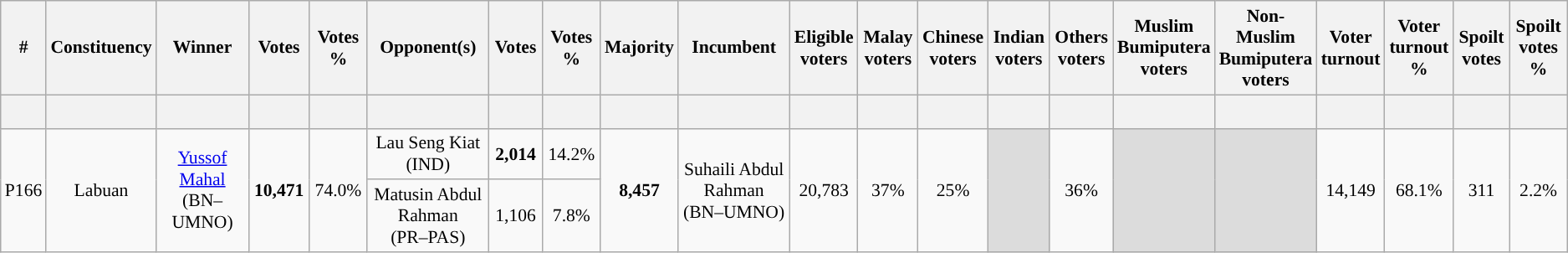<table class="wikitable sortable" style="text-align:center; font-size:90%">
<tr>
<th width="30">#</th>
<th width="60">Constituency</th>
<th width="150">Winner</th>
<th width="50">Votes</th>
<th width="50">Votes %</th>
<th width="150">Opponent(s)</th>
<th width="50">Votes</th>
<th width="50">Votes %</th>
<th width="50">Majority</th>
<th width="150">Incumbent</th>
<th width="50">Eligible voters</th>
<th width="50">Malay voters</th>
<th width="50">Chinese voters</th>
<th width="50">Indian voters</th>
<th width="50">Others voters</th>
<th width="50">Muslim Bumiputera voters</th>
<th width="50">Non-Muslim Bumiputera voters</th>
<th width="50">Voter turnout</th>
<th width="50">Voter turnout %</th>
<th width="50">Spoilt votes</th>
<th width="50">Spoilt votes %</th>
</tr>
<tr>
<th height="20"></th>
<th></th>
<th></th>
<th></th>
<th></th>
<th></th>
<th></th>
<th></th>
<th></th>
<th></th>
<th></th>
<th></th>
<th></th>
<th></th>
<th></th>
<th></th>
<th></th>
<th></th>
<th></th>
<th></th>
<th></th>
</tr>
<tr>
<td rowspan="2">P166</td>
<td rowspan="2">Labuan</td>
<td rowspan="2"><a href='#'>Yussof Mahal</a><br>(BN–UMNO)</td>
<td rowspan="2"><strong>10,471</strong></td>
<td rowspan="2">74.0%</td>
<td>Lau Seng Kiat<br>(IND)</td>
<td><strong>2,014</strong></td>
<td>14.2%</td>
<td rowspan="2"><strong>8,457</strong></td>
<td rowspan="2">Suhaili Abdul Rahman<br>(BN–UMNO)</td>
<td rowspan="2">20,783</td>
<td rowspan="2">37%</td>
<td rowspan="2">25%</td>
<td rowspan="2" bgcolor="dcdcdc"></td>
<td rowspan="2">36%</td>
<td rowspan="2" bgcolor="dcdcdc"></td>
<td rowspan="2" bgcolor="dcdcdc"></td>
<td rowspan="2">14,149</td>
<td rowspan="2">68.1%</td>
<td rowspan="2">311</td>
<td rowspan="2">2.2%</td>
</tr>
<tr>
<td>Matusin Abdul Rahman<br>(PR–PAS)</td>
<td>1,106</td>
<td>7.8%</td>
</tr>
</table>
